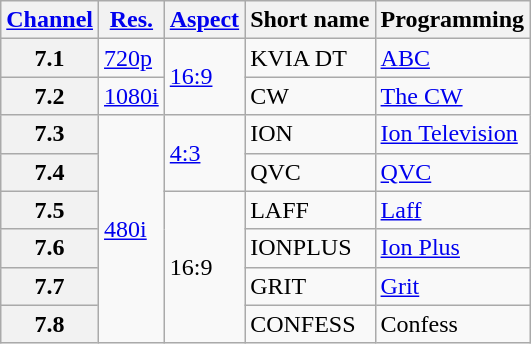<table class="wikitable">
<tr>
<th scope = "col"><a href='#'>Channel</a></th>
<th scope = "col"><a href='#'>Res.</a></th>
<th scope = "col"><a href='#'>Aspect</a></th>
<th scope = "col">Short name</th>
<th scope = "col">Programming</th>
</tr>
<tr>
<th scope = "row">7.1</th>
<td><a href='#'>720p</a></td>
<td rowspan=2><a href='#'>16:9</a></td>
<td>KVIA DT</td>
<td><a href='#'>ABC</a></td>
</tr>
<tr>
<th scope = "row">7.2</th>
<td><a href='#'>1080i</a></td>
<td>CW</td>
<td><a href='#'>The CW</a></td>
</tr>
<tr>
<th scope = "row">7.3</th>
<td rowspan=6><a href='#'>480i</a></td>
<td rowspan=2><a href='#'>4:3</a></td>
<td>ION</td>
<td><a href='#'>Ion Television</a></td>
</tr>
<tr>
<th scope = "row">7.4</th>
<td>QVC</td>
<td><a href='#'>QVC</a></td>
</tr>
<tr>
<th scope = "row">7.5</th>
<td rowspan=4>16:9</td>
<td>LAFF</td>
<td><a href='#'>Laff</a></td>
</tr>
<tr>
<th scope = "row">7.6</th>
<td>IONPLUS</td>
<td><a href='#'>Ion Plus</a></td>
</tr>
<tr>
<th scope = "row">7.7</th>
<td>GRIT</td>
<td><a href='#'>Grit</a></td>
</tr>
<tr>
<th scope = "row">7.8</th>
<td>CONFESS</td>
<td>Confess</td>
</tr>
</table>
